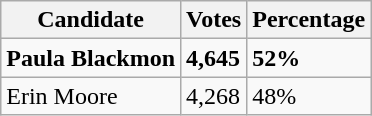<table class="wikitable">
<tr>
<th>Candidate</th>
<th>Votes</th>
<th>Percentage</th>
</tr>
<tr>
<td><strong>Paula Blackmon</strong></td>
<td><strong>4,645</strong></td>
<td><strong>52%</strong></td>
</tr>
<tr>
<td>Erin Moore</td>
<td>4,268</td>
<td>48%</td>
</tr>
</table>
